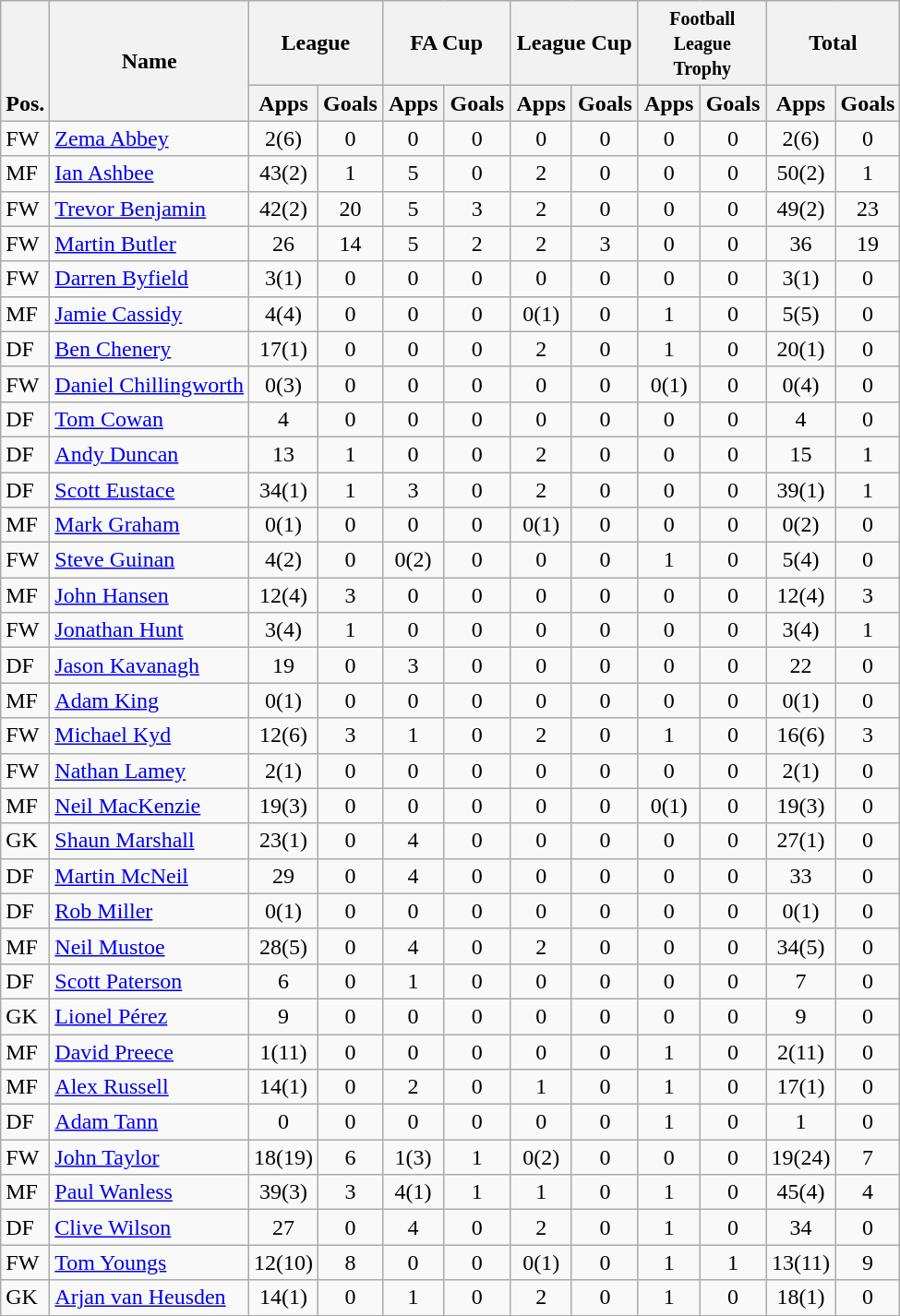<table class="wikitable" style="text-align:center">
<tr>
<th rowspan="2" valign="bottom">Pos.</th>
<th rowspan="2">Name</th>
<th colspan="2" width="85">League</th>
<th colspan="2" width="85">FA Cup</th>
<th colspan="2" width="85">League Cup</th>
<th colspan="2" width="85"><small> Football League Trophy </small></th>
<th colspan="2" width="85">Total</th>
</tr>
<tr>
<th>Apps</th>
<th>Goals</th>
<th>Apps</th>
<th>Goals</th>
<th>Apps</th>
<th>Goals</th>
<th>Apps</th>
<th>Goals</th>
<th>Apps</th>
<th>Goals</th>
</tr>
<tr>
<td align="left">FW</td>
<td align="left"> <a href='#'>Zema Abbey</a></td>
<td>2(6)</td>
<td>0</td>
<td>0</td>
<td>0</td>
<td>0</td>
<td>0</td>
<td>0</td>
<td>0</td>
<td>2(6)</td>
<td>0</td>
</tr>
<tr>
<td align="left">MF</td>
<td align="left"> <a href='#'>Ian Ashbee</a></td>
<td>43(2)</td>
<td>1</td>
<td>5</td>
<td>0</td>
<td>2</td>
<td>0</td>
<td>0</td>
<td>0</td>
<td>50(2)</td>
<td>1</td>
</tr>
<tr>
<td align="left">FW</td>
<td align="left"> <a href='#'>Trevor Benjamin</a></td>
<td>42(2)</td>
<td>20</td>
<td>5</td>
<td>3</td>
<td>2</td>
<td>0</td>
<td>0</td>
<td>0</td>
<td>49(2)</td>
<td>23</td>
</tr>
<tr>
<td align="left">FW</td>
<td align="left"> <a href='#'>Martin Butler</a></td>
<td>26</td>
<td>14</td>
<td>5</td>
<td>2</td>
<td>2</td>
<td>3</td>
<td>0</td>
<td>0</td>
<td>36</td>
<td>19</td>
</tr>
<tr>
<td align="left">FW</td>
<td align="left"> <a href='#'>Darren Byfield</a></td>
<td>3(1)</td>
<td>0</td>
<td>0</td>
<td>0</td>
<td>0</td>
<td>0</td>
<td>0</td>
<td>0</td>
<td>3(1)</td>
<td>0</td>
</tr>
<tr>
<td align="left">MF</td>
<td align="left"> <a href='#'>Jamie Cassidy</a></td>
<td>4(4)</td>
<td>0</td>
<td>0</td>
<td>0</td>
<td>0(1)</td>
<td>0</td>
<td>1</td>
<td>0</td>
<td>5(5)</td>
<td>0</td>
</tr>
<tr>
<td align="left">DF</td>
<td align="left"> <a href='#'>Ben Chenery</a></td>
<td>17(1)</td>
<td>0</td>
<td>0</td>
<td>0</td>
<td>2</td>
<td>0</td>
<td>1</td>
<td>0</td>
<td>20(1)</td>
<td>0</td>
</tr>
<tr>
<td align="left">FW</td>
<td align="left"> <a href='#'>Daniel Chillingworth</a></td>
<td>0(3)</td>
<td>0</td>
<td>0</td>
<td>0</td>
<td>0</td>
<td>0</td>
<td>0(1)</td>
<td>0</td>
<td>0(4)</td>
<td>0</td>
</tr>
<tr>
<td align="left">DF</td>
<td align="left"> <a href='#'>Tom Cowan</a></td>
<td>4</td>
<td>0</td>
<td>0</td>
<td>0</td>
<td>0</td>
<td>0</td>
<td>0</td>
<td>0</td>
<td>4</td>
<td>0</td>
</tr>
<tr>
<td align="left">DF</td>
<td align="left"> <a href='#'>Andy Duncan</a></td>
<td>13</td>
<td>1</td>
<td>0</td>
<td>0</td>
<td>2</td>
<td>0</td>
<td>0</td>
<td>0</td>
<td>15</td>
<td>1</td>
</tr>
<tr>
<td align="left">DF</td>
<td align="left"> <a href='#'>Scott Eustace</a></td>
<td>34(1)</td>
<td>1</td>
<td>3</td>
<td>0</td>
<td>2</td>
<td>0</td>
<td>0</td>
<td>0</td>
<td>39(1)</td>
<td>1</td>
</tr>
<tr>
<td align="left">MF</td>
<td align="left"> <a href='#'>Mark Graham</a></td>
<td>0(1)</td>
<td>0</td>
<td>0</td>
<td>0</td>
<td>0(1)</td>
<td>0</td>
<td>0</td>
<td>0</td>
<td>0(2)</td>
<td>0</td>
</tr>
<tr>
<td align="left">FW</td>
<td align="left"> <a href='#'>Steve Guinan</a></td>
<td>4(2)</td>
<td>0</td>
<td>0(2)</td>
<td>0</td>
<td>0</td>
<td>0</td>
<td>1</td>
<td>0</td>
<td>5(4)</td>
<td>0</td>
</tr>
<tr>
<td align="left">MF</td>
<td align="left"> <a href='#'>John Hansen</a></td>
<td>12(4)</td>
<td>3</td>
<td>0</td>
<td>0</td>
<td>0</td>
<td>0</td>
<td>0</td>
<td>0</td>
<td>12(4)</td>
<td>3</td>
</tr>
<tr>
<td align="left">FW</td>
<td align="left"> <a href='#'>Jonathan Hunt</a></td>
<td>3(4)</td>
<td>1</td>
<td>0</td>
<td>0</td>
<td>0</td>
<td>0</td>
<td>0</td>
<td>0</td>
<td>3(4)</td>
<td>1</td>
</tr>
<tr>
<td align="left">DF</td>
<td align="left"> <a href='#'>Jason Kavanagh</a></td>
<td>19</td>
<td>0</td>
<td>3</td>
<td>0</td>
<td>0</td>
<td>0</td>
<td>0</td>
<td>0</td>
<td>22</td>
<td>0</td>
</tr>
<tr>
<td align="left">MF</td>
<td align="left"> <a href='#'>Adam King</a></td>
<td>0(1)</td>
<td>0</td>
<td>0</td>
<td>0</td>
<td>0</td>
<td>0</td>
<td>0</td>
<td>0</td>
<td>0(1)</td>
<td>0</td>
</tr>
<tr>
<td align="left">FW</td>
<td align="left"> <a href='#'>Michael Kyd</a></td>
<td>12(6)</td>
<td>3</td>
<td>1</td>
<td>0</td>
<td>2</td>
<td>0</td>
<td>1</td>
<td>0</td>
<td>16(6)</td>
<td>3</td>
</tr>
<tr>
<td align="left">FW</td>
<td align="left"> <a href='#'>Nathan Lamey</a></td>
<td>2(1)</td>
<td>0</td>
<td>0</td>
<td>0</td>
<td>0</td>
<td>0</td>
<td>0</td>
<td>0</td>
<td>2(1)</td>
<td>0</td>
</tr>
<tr>
<td align="left">MF</td>
<td align="left"> <a href='#'>Neil MacKenzie</a></td>
<td>19(3)</td>
<td>0</td>
<td>0</td>
<td>0</td>
<td>0</td>
<td>0</td>
<td>0(1)</td>
<td>0</td>
<td>19(3)</td>
<td>0</td>
</tr>
<tr>
<td align="left">GK</td>
<td align="left"> <a href='#'>Shaun Marshall</a></td>
<td>23(1)</td>
<td>0</td>
<td>4</td>
<td>0</td>
<td>0</td>
<td>0</td>
<td>0</td>
<td>0</td>
<td>27(1)</td>
<td>0</td>
</tr>
<tr>
<td align="left">DF</td>
<td align="left"> <a href='#'>Martin McNeil</a></td>
<td>29</td>
<td>0</td>
<td>4</td>
<td>0</td>
<td>0</td>
<td>0</td>
<td>0</td>
<td>0</td>
<td>33</td>
<td>0</td>
</tr>
<tr>
<td align="left">DF</td>
<td align="left"> <a href='#'>Rob Miller</a></td>
<td>0(1)</td>
<td>0</td>
<td>0</td>
<td>0</td>
<td>0</td>
<td>0</td>
<td>0</td>
<td>0</td>
<td>0(1)</td>
<td>0</td>
</tr>
<tr>
<td align="left">MF</td>
<td align="left"> <a href='#'>Neil Mustoe</a></td>
<td>28(5)</td>
<td>0</td>
<td>4</td>
<td>0</td>
<td>2</td>
<td>0</td>
<td>0</td>
<td>0</td>
<td>34(5)</td>
<td>0</td>
</tr>
<tr>
<td align="left">DF</td>
<td align="left"> <a href='#'>Scott Paterson</a></td>
<td>6</td>
<td>0</td>
<td>1</td>
<td>0</td>
<td>0</td>
<td>0</td>
<td>0</td>
<td>0</td>
<td>7</td>
<td>0</td>
</tr>
<tr>
<td align="left">GK</td>
<td align="left"> <a href='#'>Lionel Pérez</a></td>
<td>9</td>
<td>0</td>
<td>0</td>
<td>0</td>
<td>0</td>
<td>0</td>
<td>0</td>
<td>0</td>
<td>9</td>
<td>0</td>
</tr>
<tr>
<td align="left">MF</td>
<td align="left"> <a href='#'>David Preece</a></td>
<td>1(11)</td>
<td>0</td>
<td>0</td>
<td>0</td>
<td>0</td>
<td>0</td>
<td>1</td>
<td>0</td>
<td>2(11)</td>
<td>0</td>
</tr>
<tr>
<td align="left">MF</td>
<td align="left"> <a href='#'>Alex Russell</a></td>
<td>14(1)</td>
<td>0</td>
<td>2</td>
<td>0</td>
<td>1</td>
<td>0</td>
<td>1</td>
<td>0</td>
<td>17(1)</td>
<td>0</td>
</tr>
<tr>
<td align="left">DF</td>
<td align="left"> <a href='#'>Adam Tann</a></td>
<td>0</td>
<td>0</td>
<td>0</td>
<td>0</td>
<td>0</td>
<td>0</td>
<td>1</td>
<td>0</td>
<td>1</td>
<td>0</td>
</tr>
<tr>
<td align="left">FW</td>
<td align="left"> <a href='#'>John Taylor</a></td>
<td>18(19)</td>
<td>6</td>
<td>1(3)</td>
<td>1</td>
<td>0(2)</td>
<td>0</td>
<td>0</td>
<td>0</td>
<td>19(24)</td>
<td>7</td>
</tr>
<tr>
<td align="left">MF</td>
<td align="left"> <a href='#'>Paul Wanless</a></td>
<td>39(3)</td>
<td>3</td>
<td>4(1)</td>
<td>1</td>
<td>1</td>
<td>0</td>
<td>1</td>
<td>0</td>
<td>45(4)</td>
<td>4</td>
</tr>
<tr>
<td align="left">DF</td>
<td align="left"> <a href='#'>Clive Wilson</a></td>
<td>27</td>
<td>0</td>
<td>4</td>
<td>0</td>
<td>2</td>
<td>0</td>
<td>1</td>
<td>0</td>
<td>34</td>
<td>0</td>
</tr>
<tr>
<td align="left">FW</td>
<td align="left"> <a href='#'>Tom Youngs</a></td>
<td>12(10)</td>
<td>8</td>
<td>0</td>
<td>0</td>
<td>0(1)</td>
<td>0</td>
<td>1</td>
<td>1</td>
<td>13(11)</td>
<td>9</td>
</tr>
<tr>
<td align="left">GK</td>
<td align="left"> <a href='#'>Arjan van Heusden</a></td>
<td>14(1)</td>
<td>0</td>
<td>1</td>
<td>0</td>
<td>2</td>
<td>0</td>
<td>1</td>
<td>0</td>
<td>18(1)</td>
<td>0</td>
</tr>
<tr>
</tr>
</table>
